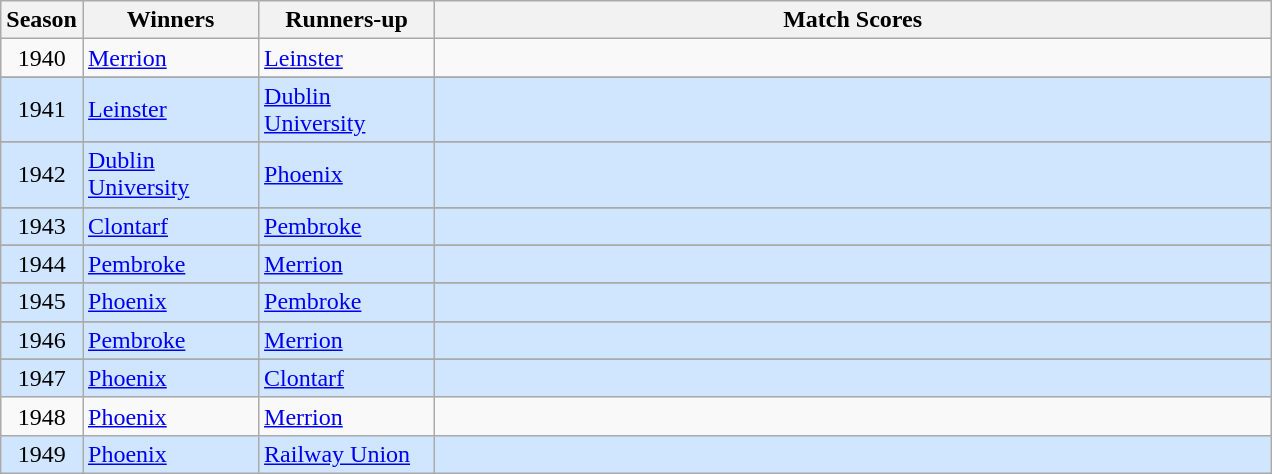<table class="wikitable">
<tr>
<th>Season</th>
<th width="110">Winners</th>
<th width="110">Runners-up</th>
<th width="550">Match Scores</th>
</tr>
<tr>
<td align="center">1940</td>
<td><a href='#'>Merrion</a></td>
<td><a href='#'>Leinster</a></td>
<td></td>
</tr>
<tr>
</tr>
<tr style="background: #D0E6FF;">
<td align="center">1941</td>
<td><a href='#'>Leinster</a></td>
<td><a href='#'>Dublin University</a></td>
<td></td>
</tr>
<tr>
</tr>
<tr style="background: #D0E6FF;">
<td align="center">1942</td>
<td><a href='#'>Dublin University</a></td>
<td><a href='#'>Phoenix</a></td>
<td></td>
</tr>
<tr>
</tr>
<tr style="background: #D0E6FF;">
<td align="center">1943</td>
<td><a href='#'>Clontarf</a></td>
<td><a href='#'>Pembroke</a></td>
<td></td>
</tr>
<tr>
</tr>
<tr style="background: #D0E6FF;">
<td align="center">1944</td>
<td><a href='#'>Pembroke</a></td>
<td><a href='#'>Merrion</a></td>
<td></td>
</tr>
<tr>
</tr>
<tr style="background: #D0E6FF;">
<td align="center">1945</td>
<td><a href='#'>Phoenix</a></td>
<td><a href='#'>Pembroke</a></td>
<td></td>
</tr>
<tr>
</tr>
<tr style="background: #D0E6FF;">
<td align="center">1946</td>
<td><a href='#'>Pembroke</a></td>
<td><a href='#'>Merrion</a></td>
<td></td>
</tr>
<tr>
</tr>
<tr style="background: #D0E6FF;">
<td align="center">1947</td>
<td><a href='#'>Phoenix</a></td>
<td><a href='#'>Clontarf</a></td>
<td></td>
</tr>
<tr>
<td align="center">1948</td>
<td><a href='#'>Phoenix</a></td>
<td><a href='#'>Merrion</a></td>
<td></td>
</tr>
<tr style="background: #D0E6FF;">
<td align="center">1949</td>
<td><a href='#'>Phoenix</a></td>
<td><a href='#'>Railway Union</a></td>
<td></td>
</tr>
</table>
